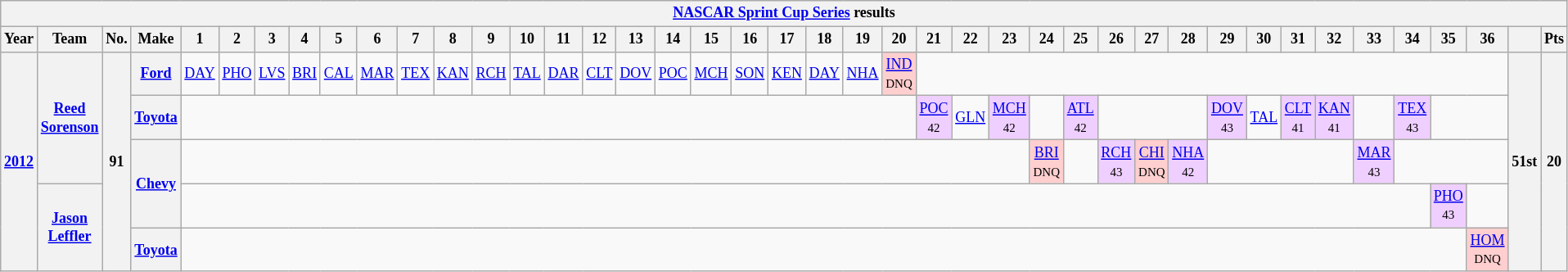<table class="wikitable" style="text-align:center; font-size:75%">
<tr>
<th colspan=45><a href='#'>NASCAR Sprint Cup Series</a> results</th>
</tr>
<tr>
<th>Year</th>
<th>Team</th>
<th>No.</th>
<th>Make</th>
<th>1</th>
<th>2</th>
<th>3</th>
<th>4</th>
<th>5</th>
<th>6</th>
<th>7</th>
<th>8</th>
<th>9</th>
<th>10</th>
<th>11</th>
<th>12</th>
<th>13</th>
<th>14</th>
<th>15</th>
<th>16</th>
<th>17</th>
<th>18</th>
<th>19</th>
<th>20</th>
<th>21</th>
<th>22</th>
<th>23</th>
<th>24</th>
<th>25</th>
<th>26</th>
<th>27</th>
<th>28</th>
<th>29</th>
<th>30</th>
<th>31</th>
<th>32</th>
<th>33</th>
<th>34</th>
<th>35</th>
<th>36</th>
<th></th>
<th>Pts</th>
</tr>
<tr>
<th rowspan=5><a href='#'>2012</a></th>
<th rowspan=3><a href='#'>Reed Sorenson</a></th>
<th rowspan=5>91</th>
<th><a href='#'>Ford</a></th>
<td><a href='#'>DAY</a></td>
<td><a href='#'>PHO</a></td>
<td><a href='#'>LVS</a></td>
<td><a href='#'>BRI</a></td>
<td><a href='#'>CAL</a></td>
<td><a href='#'>MAR</a></td>
<td><a href='#'>TEX</a></td>
<td><a href='#'>KAN</a></td>
<td><a href='#'>RCH</a></td>
<td><a href='#'>TAL</a></td>
<td><a href='#'>DAR</a></td>
<td><a href='#'>CLT</a></td>
<td><a href='#'>DOV</a></td>
<td><a href='#'>POC</a></td>
<td><a href='#'>MCH</a></td>
<td><a href='#'>SON</a></td>
<td><a href='#'>KEN</a></td>
<td><a href='#'>DAY</a></td>
<td><a href='#'>NHA</a></td>
<td style="background:#FFCFCF;"><a href='#'>IND</a><br><small>DNQ</small></td>
<td colspan=16></td>
<th rowspan=5>51st</th>
<th rowspan=5>20</th>
</tr>
<tr>
<th><a href='#'>Toyota</a></th>
<td colspan=20></td>
<td style="background:#EFCFFF;"><a href='#'>POC</a><br><small>42</small></td>
<td><a href='#'>GLN</a></td>
<td style="background:#EFCFFF;"><a href='#'>MCH</a><br><small>42</small></td>
<td></td>
<td style="background:#EFCFFF;"><a href='#'>ATL</a><br><small>42</small></td>
<td colspan=3></td>
<td style="background:#EFCFFF;"><a href='#'>DOV</a><br><small>43</small></td>
<td><a href='#'>TAL</a></td>
<td style="background:#EFCFFF;"><a href='#'>CLT</a><br><small>41</small></td>
<td style="background:#EFCFFF;"><a href='#'>KAN</a><br><small>41</small></td>
<td></td>
<td style="background:#EFCFFF;"><a href='#'>TEX</a><br><small>43</small></td>
<td colspan=2></td>
</tr>
<tr>
<th rowspan=2><a href='#'>Chevy</a></th>
<td colspan=23></td>
<td style="background:#FFCFCF;"><a href='#'>BRI</a><br><small>DNQ</small></td>
<td></td>
<td style="background:#EFCFFF;"><a href='#'>RCH</a><br><small>43</small></td>
<td style="background:#FFCFCF;"><a href='#'>CHI</a><br><small>DNQ</small></td>
<td style="background:#EFCFFF;"><a href='#'>NHA</a><br><small>42</small></td>
<td colspan=4></td>
<td style="background:#EFCFFF;"><a href='#'>MAR</a><br><small>43</small></td>
<td colspan=3></td>
</tr>
<tr>
<th rowspan=2><a href='#'>Jason Leffler</a></th>
<td colspan=34></td>
<td style="background:#EFCFFF;"><a href='#'>PHO</a><br><small>43</small></td>
<td></td>
</tr>
<tr>
<th rowspan=1><a href='#'>Toyota</a></th>
<td colspan=35></td>
<td style="background:#FFCFCF;"><a href='#'>HOM</a><br><small>DNQ</small></td>
</tr>
</table>
